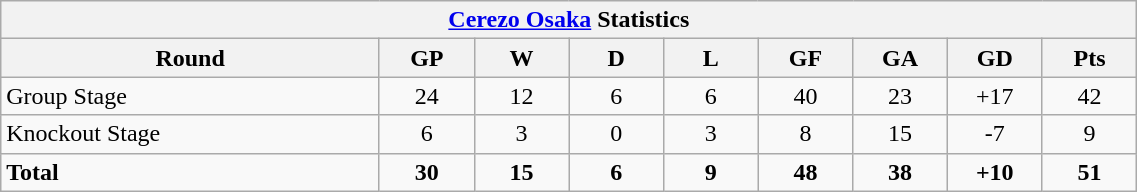<table width=60% class="wikitable" style="text-align:center;">
<tr>
<th colspan=9> <a href='#'>Cerezo Osaka</a> Statistics</th>
</tr>
<tr>
<th width=20%>Round</th>
<th width=5%>GP</th>
<th width=5%>W</th>
<th width=5%>D</th>
<th width=5%>L</th>
<th width=5%>GF</th>
<th width=5%>GA</th>
<th width=5%>GD</th>
<th width=5%>Pts</th>
</tr>
<tr>
<td align="left">Group Stage</td>
<td>24</td>
<td>12</td>
<td>6</td>
<td>6</td>
<td>40</td>
<td>23</td>
<td>+17</td>
<td>42</td>
</tr>
<tr>
<td align="left">Knockout Stage</td>
<td>6</td>
<td>3</td>
<td>0</td>
<td>3</td>
<td>8</td>
<td>15</td>
<td>-7</td>
<td>9</td>
</tr>
<tr style="font-weight:bold">
<td align="left">Total</td>
<td>30</td>
<td>15</td>
<td>6</td>
<td>9</td>
<td>48</td>
<td>38</td>
<td>+10</td>
<td>51</td>
</tr>
</table>
